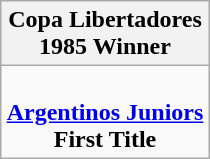<table class="wikitable" style="text-align: center; margin: 0 auto;">
<tr>
<th>Copa Libertadores<br>1985 Winner</th>
</tr>
<tr>
<td><br><strong><a href='#'>Argentinos Juniors</a></strong><br><strong>First Title</strong></td>
</tr>
</table>
